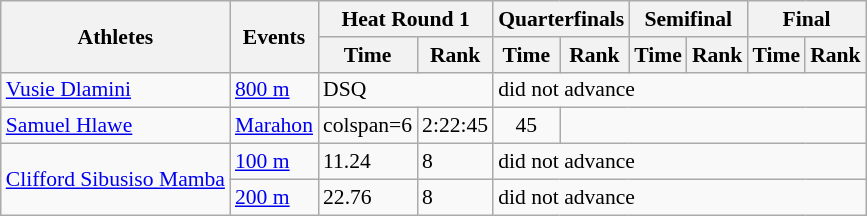<table class=wikitable style=font-size:90%>
<tr>
<th rowspan=2>Athletes</th>
<th rowspan=2>Events</th>
<th colspan=2>Heat Round 1</th>
<th colspan=2>Quarterfinals</th>
<th colspan=2>Semifinal</th>
<th colspan=2>Final</th>
</tr>
<tr>
<th>Time</th>
<th>Rank</th>
<th>Time</th>
<th>Rank</th>
<th>Time</th>
<th>Rank</th>
<th>Time</th>
<th>Rank</th>
</tr>
<tr>
<td><a href='#'>Vusie Dlamini</a></td>
<td><a href='#'>800 m</a></td>
<td colspan=2>DSQ</td>
<td colspan=6>did not advance</td>
</tr>
<tr>
<td><a href='#'>Samuel Hlawe</a></td>
<td><a href='#'>Marahon</a></td>
<td>colspan=6 </td>
<td align=center>2:22:45</td>
<td align=center>45</td>
</tr>
<tr>
<td style="text-align:left;" rowspan="2"><a href='#'>Clifford Sibusiso Mamba</a></td>
<td align=left><a href='#'>100 m</a></td>
<td>11.24</td>
<td>8</td>
<td colspan=6>did not advance</td>
</tr>
<tr>
<td align=left><a href='#'>200 m</a></td>
<td>22.76</td>
<td>8</td>
<td colspan=6>did not advance</td>
</tr>
</table>
